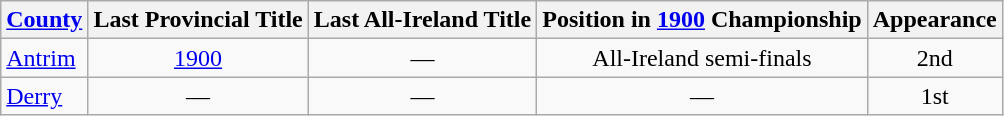<table class="wikitable sortable" style="text-align:center">
<tr>
<th><a href='#'>County</a></th>
<th>Last Provincial Title</th>
<th>Last All-Ireland Title</th>
<th>Position in <a href='#'>1900</a> Championship</th>
<th>Appearance</th>
</tr>
<tr>
<td style="text-align:left"> <a href='#'>Antrim</a></td>
<td><a href='#'>1900</a></td>
<td>—</td>
<td>All-Ireland semi-finals</td>
<td>2nd</td>
</tr>
<tr>
<td style="text-align:left"> <a href='#'>Derry</a></td>
<td>—</td>
<td>—</td>
<td>—</td>
<td>1st</td>
</tr>
</table>
